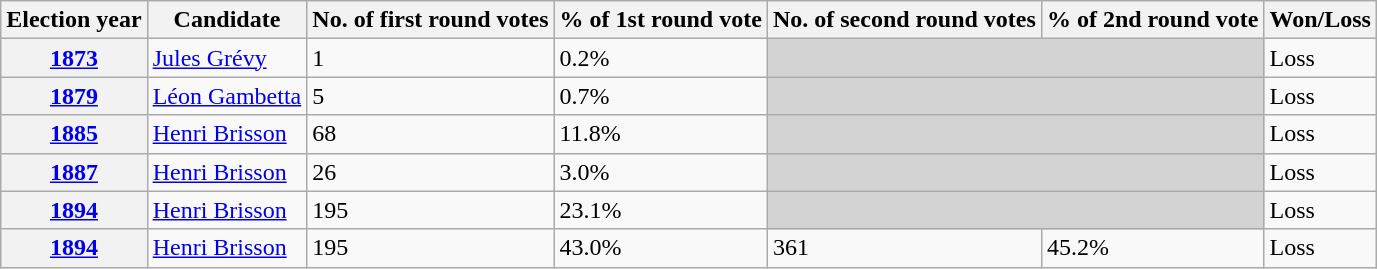<table class="wikitable">
<tr>
<th>Election year</th>
<th>Candidate</th>
<th>No. of first round votes</th>
<th>% of 1st round vote</th>
<th>No. of second round votes</th>
<th>% of 2nd round vote</th>
<th>Won/Loss</th>
</tr>
<tr>
<th><a href='#'>1873</a></th>
<td><a href='#'>Jules Grévy</a></td>
<td>1</td>
<td>0.2%</td>
<td colspan=2 bgcolor="lightgrey"></td>
<td>Loss</td>
</tr>
<tr>
<th><a href='#'>1879</a></th>
<td><a href='#'>Léon Gambetta</a></td>
<td>5</td>
<td>0.7%</td>
<td colspan=2 bgcolor="lightgrey"></td>
<td>Loss</td>
</tr>
<tr>
<th><a href='#'>1885</a></th>
<td><a href='#'>Henri Brisson</a></td>
<td>68</td>
<td>11.8%</td>
<td colspan=2 bgcolor="lightgrey"></td>
<td>Loss</td>
</tr>
<tr>
<th><a href='#'>1887</a></th>
<td><a href='#'>Henri Brisson</a></td>
<td>26</td>
<td>3.0%</td>
<td colspan=2 bgcolor="lightgrey"></td>
<td>Loss</td>
</tr>
<tr>
<th><a href='#'>1894</a></th>
<td><a href='#'>Henri Brisson</a></td>
<td>195</td>
<td>23.1%</td>
<td colspan=2 bgcolor="lightgrey"></td>
<td>Loss</td>
</tr>
<tr>
<th><a href='#'>1894</a></th>
<td><a href='#'>Henri Brisson</a></td>
<td>195</td>
<td>43.0%</td>
<td>361</td>
<td>45.2%</td>
<td>Loss</td>
</tr>
</table>
